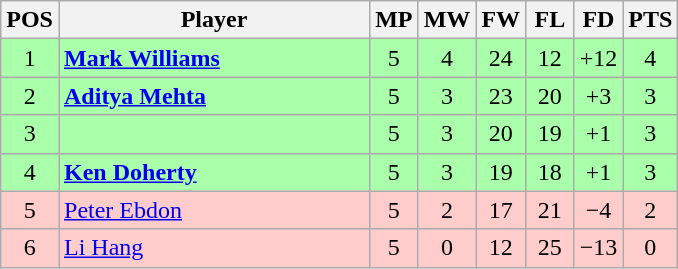<table class="wikitable" style="text-align: center;">
<tr>
<th width=25>POS</th>
<th width=200>Player</th>
<th width=25>MP</th>
<th width=25>MW</th>
<th width=25>FW</th>
<th width=25>FL</th>
<th width=25>FD</th>
<th width=25>PTS</th>
</tr>
<tr style="background:#aaffaa;">
<td>1</td>
<td style="text-align:left;"> <strong><a href='#'>Mark Williams</a></strong></td>
<td>5</td>
<td>4</td>
<td>24</td>
<td>12</td>
<td>+12</td>
<td>4</td>
</tr>
<tr style="background:#aaffaa;">
<td>2</td>
<td style="text-align:left;"> <strong><a href='#'>Aditya Mehta</a></strong></td>
<td>5</td>
<td>3</td>
<td>23</td>
<td>20</td>
<td>+3</td>
<td>3</td>
</tr>
<tr style="background:#aaffaa;">
<td>3</td>
<td style="text-align:left;"></td>
<td>5</td>
<td>3</td>
<td>20</td>
<td>19</td>
<td>+1</td>
<td>3</td>
</tr>
<tr style="background:#aaffaa;">
<td>4</td>
<td style="text-align:left;"> <strong><a href='#'>Ken Doherty</a></strong></td>
<td>5</td>
<td>3</td>
<td>19</td>
<td>18</td>
<td>+1</td>
<td>3</td>
</tr>
<tr style="background:#fcc;">
<td>5</td>
<td style="text-align:left;"> <a href='#'>Peter Ebdon</a></td>
<td>5</td>
<td>2</td>
<td>17</td>
<td>21</td>
<td>−4</td>
<td>2</td>
</tr>
<tr style="background:#fcc;">
<td>6</td>
<td style="text-align:left;"> <a href='#'>Li Hang</a></td>
<td>5</td>
<td>0</td>
<td>12</td>
<td>25</td>
<td>−13</td>
<td>0</td>
</tr>
</table>
